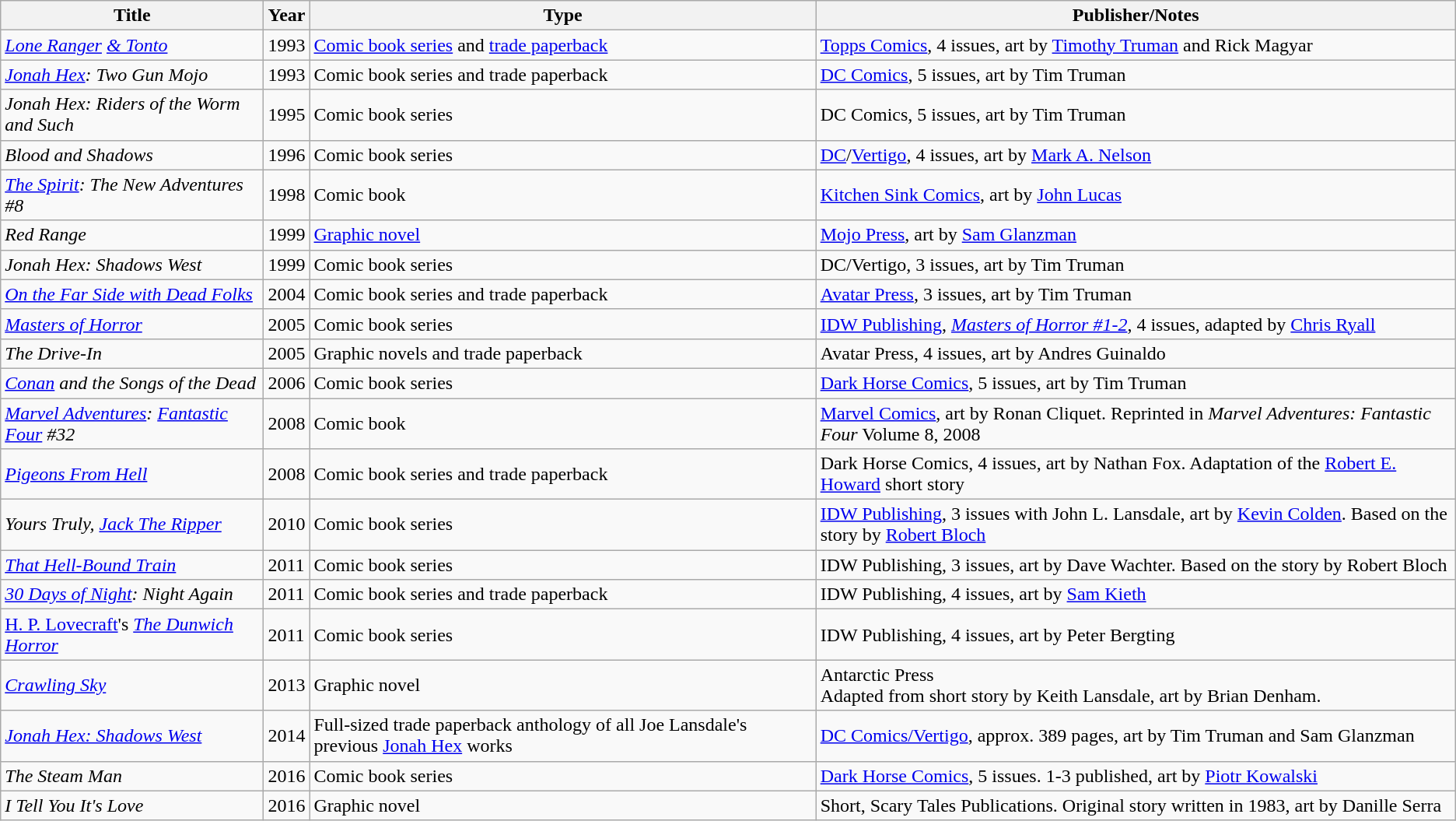<table class="wikitable sortable">
<tr>
<th>Title</th>
<th>Year</th>
<th>Type</th>
<th>Publisher/Notes</th>
</tr>
<tr>
<td><em><a href='#'>Lone Ranger</a> <a href='#'>& Tonto</a></em></td>
<td>1993</td>
<td><a href='#'>Comic book series</a> and <a href='#'>trade paperback</a></td>
<td><a href='#'>Topps Comics</a>, 4 issues, art by <a href='#'>Timothy Truman</a> and Rick Magyar</td>
</tr>
<tr>
<td><em><a href='#'>Jonah Hex</a>: Two Gun Mojo</em></td>
<td>1993</td>
<td>Comic book series and trade paperback</td>
<td><a href='#'>DC Comics</a>, 5 issues, art by Tim Truman</td>
</tr>
<tr>
<td><em>Jonah Hex: Riders of the Worm and Such</em></td>
<td>1995</td>
<td>Comic book series</td>
<td>DC Comics, 5 issues, art by Tim Truman</td>
</tr>
<tr>
<td><em>Blood and Shadows</em></td>
<td>1996</td>
<td>Comic book series</td>
<td><a href='#'>DC</a>/<a href='#'>Vertigo</a>, 4 issues, art by <a href='#'>Mark A. Nelson</a></td>
</tr>
<tr>
<td><em><a href='#'>The Spirit</a>: The New Adventures #8</em></td>
<td>1998</td>
<td>Comic book</td>
<td><a href='#'>Kitchen Sink Comics</a>, art by <a href='#'>John Lucas</a></td>
</tr>
<tr>
<td><em>Red Range</em></td>
<td>1999</td>
<td><a href='#'>Graphic novel</a></td>
<td><a href='#'>Mojo Press</a>, art by <a href='#'>Sam Glanzman</a></td>
</tr>
<tr>
<td><em>Jonah Hex: Shadows West</em></td>
<td>1999</td>
<td>Comic book series</td>
<td>DC/Vertigo, 3 issues, art by Tim Truman</td>
</tr>
<tr>
<td><em><a href='#'>On the Far Side with Dead Folks</a></em></td>
<td>2004</td>
<td>Comic book series and trade paperback</td>
<td><a href='#'>Avatar Press</a>, 3 issues, art by Tim Truman</td>
</tr>
<tr>
<td><em><a href='#'>Masters of Horror</a></em></td>
<td>2005</td>
<td>Comic book series</td>
<td><a href='#'>IDW Publishing</a>, <em><a href='#'>Masters of Horror #1-2</a></em>, 4 issues, adapted by <a href='#'>Chris Ryall</a></td>
</tr>
<tr>
<td><em>The Drive-In</em></td>
<td>2005</td>
<td>Graphic novels and trade paperback</td>
<td>Avatar Press, 4 issues, art by Andres Guinaldo</td>
</tr>
<tr>
<td><em><a href='#'>Conan</a> and the Songs of the Dead</em></td>
<td>2006</td>
<td>Comic book series</td>
<td><a href='#'>Dark Horse Comics</a>, 5 issues, art by Tim Truman</td>
</tr>
<tr>
<td><em><a href='#'>Marvel Adventures</a>: <a href='#'>Fantastic Four</a> #32</em></td>
<td>2008</td>
<td>Comic book</td>
<td><a href='#'>Marvel Comics</a>, art by Ronan Cliquet. Reprinted in <em>Marvel Adventures: Fantastic Four</em> Volume 8, 2008</td>
</tr>
<tr>
<td><em><a href='#'>Pigeons From Hell</a></em></td>
<td>2008</td>
<td>Comic book series and trade paperback</td>
<td>Dark Horse Comics, 4 issues, art by Nathan Fox. Adaptation of the <a href='#'>Robert E. Howard</a> short story</td>
</tr>
<tr>
<td><em>Yours Truly, <a href='#'>Jack The Ripper</a></em></td>
<td>2010</td>
<td>Comic book series</td>
<td><a href='#'>IDW Publishing</a>, 3 issues with John L. Lansdale, art by <a href='#'>Kevin Colden</a>. Based on the story by <a href='#'>Robert Bloch</a></td>
</tr>
<tr>
<td><em><a href='#'>That Hell-Bound Train</a></em></td>
<td>2011</td>
<td>Comic book series</td>
<td>IDW Publishing, 3 issues, art by Dave Wachter. Based on the story by Robert Bloch</td>
</tr>
<tr>
<td><em><a href='#'>30 Days of Night</a>: Night Again</em></td>
<td>2011</td>
<td>Comic book series and trade paperback</td>
<td>IDW Publishing, 4 issues, art by <a href='#'>Sam Kieth</a></td>
</tr>
<tr>
<td><a href='#'>H. P. Lovecraft</a>'s <em><a href='#'>The Dunwich Horror</a></em></td>
<td>2011</td>
<td>Comic book series</td>
<td>IDW Publishing, 4 issues, art by Peter Bergting</td>
</tr>
<tr>
<td><em><a href='#'>Crawling Sky</a></em></td>
<td>2013</td>
<td>Graphic novel</td>
<td>Antarctic Press<br>Adapted from short story by Keith Lansdale, art by Brian Denham.</td>
</tr>
<tr>
<td><em><a href='#'>Jonah Hex: Shadows West</a></em></td>
<td>2014</td>
<td>Full-sized trade paperback anthology of all Joe Lansdale's previous <a href='#'>Jonah Hex</a> works</td>
<td><a href='#'>DC Comics/Vertigo</a>, approx. 389 pages, art by Tim Truman and Sam Glanzman</td>
</tr>
<tr>
<td><em>The Steam Man</em></td>
<td>2016</td>
<td>Comic book series</td>
<td><a href='#'>Dark Horse Comics</a>, 5 issues. 1-3 published, art by <a href='#'>Piotr Kowalski</a></td>
</tr>
<tr>
<td><em>I Tell You It's Love</em></td>
<td>2016</td>
<td>Graphic novel</td>
<td>Short, Scary Tales Publications. Original story written in 1983, art by Danille Serra</td>
</tr>
</table>
